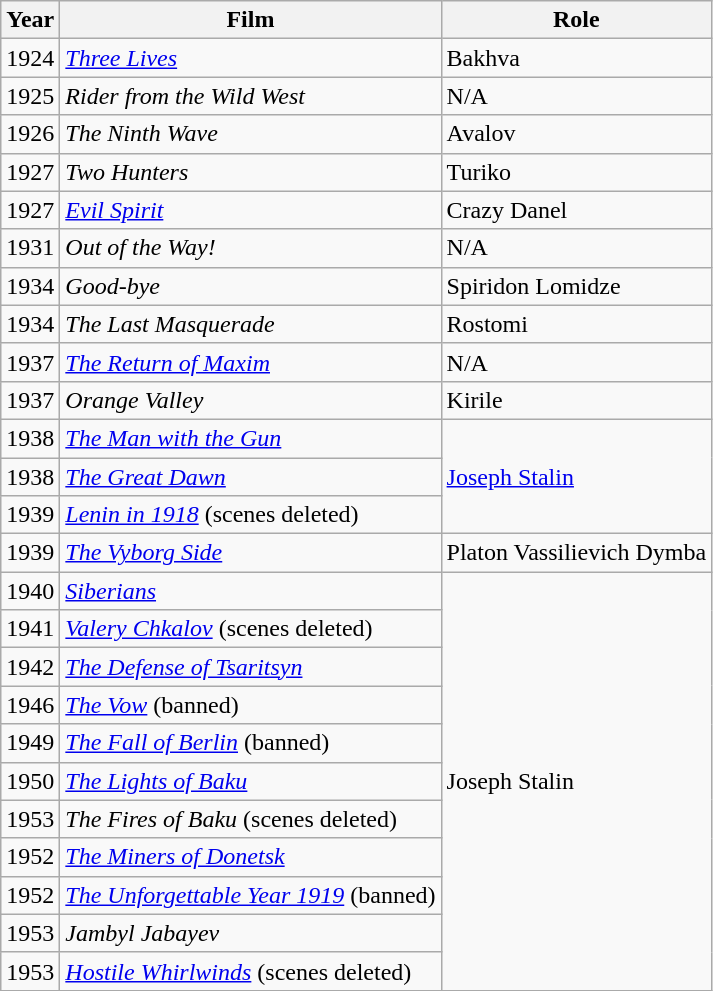<table class="wikitable" border="1">
<tr>
<th>Year</th>
<th>Film</th>
<th>Role</th>
</tr>
<tr>
<td>1924</td>
<td><em><a href='#'>Three Lives</a></em></td>
<td>Bakhva</td>
</tr>
<tr>
<td>1925</td>
<td><em>Rider from the Wild West</em></td>
<td>N/A</td>
</tr>
<tr>
<td>1926</td>
<td><em>The Ninth Wave</em></td>
<td>Avalov</td>
</tr>
<tr>
<td>1927</td>
<td><em>Two Hunters</em></td>
<td>Turiko</td>
</tr>
<tr>
<td>1927</td>
<td><em><a href='#'>Evil Spirit</a></em></td>
<td>Crazy Danel</td>
</tr>
<tr>
<td>1931</td>
<td><em>Out of the Way!</em></td>
<td>N/A</td>
</tr>
<tr>
<td>1934</td>
<td><em>Good-bye</em></td>
<td>Spiridon Lomidze</td>
</tr>
<tr>
<td>1934</td>
<td><em>The Last Masquerade</em></td>
<td>Rostomi</td>
</tr>
<tr>
<td>1937</td>
<td><em><a href='#'>The Return of Maxim</a></em></td>
<td>N/A</td>
</tr>
<tr>
<td>1937</td>
<td><em>Orange Valley</em></td>
<td>Kirile</td>
</tr>
<tr>
<td>1938</td>
<td><em><a href='#'>The Man with the Gun</a></em></td>
<td rowspan="3"><a href='#'>Joseph Stalin</a></td>
</tr>
<tr>
<td>1938</td>
<td><em><a href='#'>The Great Dawn</a></em></td>
</tr>
<tr>
<td>1939</td>
<td><em><a href='#'>Lenin in 1918</a></em> (scenes deleted)</td>
</tr>
<tr>
<td>1939</td>
<td><em><a href='#'>The Vyborg Side</a></em></td>
<td>Platon Vassilievich Dymba</td>
</tr>
<tr>
<td>1940</td>
<td><em><a href='#'>Siberians</a></em></td>
<td rowspan="11">Joseph Stalin</td>
</tr>
<tr>
<td>1941</td>
<td><em><a href='#'>Valery Chkalov</a></em> (scenes deleted)</td>
</tr>
<tr>
<td>1942</td>
<td><em><a href='#'>The Defense of Tsaritsyn</a></em></td>
</tr>
<tr>
<td>1946</td>
<td><em><a href='#'>The Vow</a></em> (banned)</td>
</tr>
<tr>
<td>1949</td>
<td><em><a href='#'>The Fall of Berlin</a></em> (banned)</td>
</tr>
<tr>
<td>1950</td>
<td><em><a href='#'>The Lights of Baku</a></em></td>
</tr>
<tr>
<td>1953</td>
<td><em>The Fires of Baku</em> (scenes deleted)</td>
</tr>
<tr>
<td>1952</td>
<td><em><a href='#'>The Miners of Donetsk</a></em></td>
</tr>
<tr>
<td>1952</td>
<td><em><a href='#'>The Unforgettable Year 1919</a></em> (banned)</td>
</tr>
<tr>
<td>1953</td>
<td><em>Jambyl Jabayev</em></td>
</tr>
<tr>
<td>1953</td>
<td><em><a href='#'>Hostile Whirlwinds</a></em> (scenes deleted)</td>
</tr>
</table>
